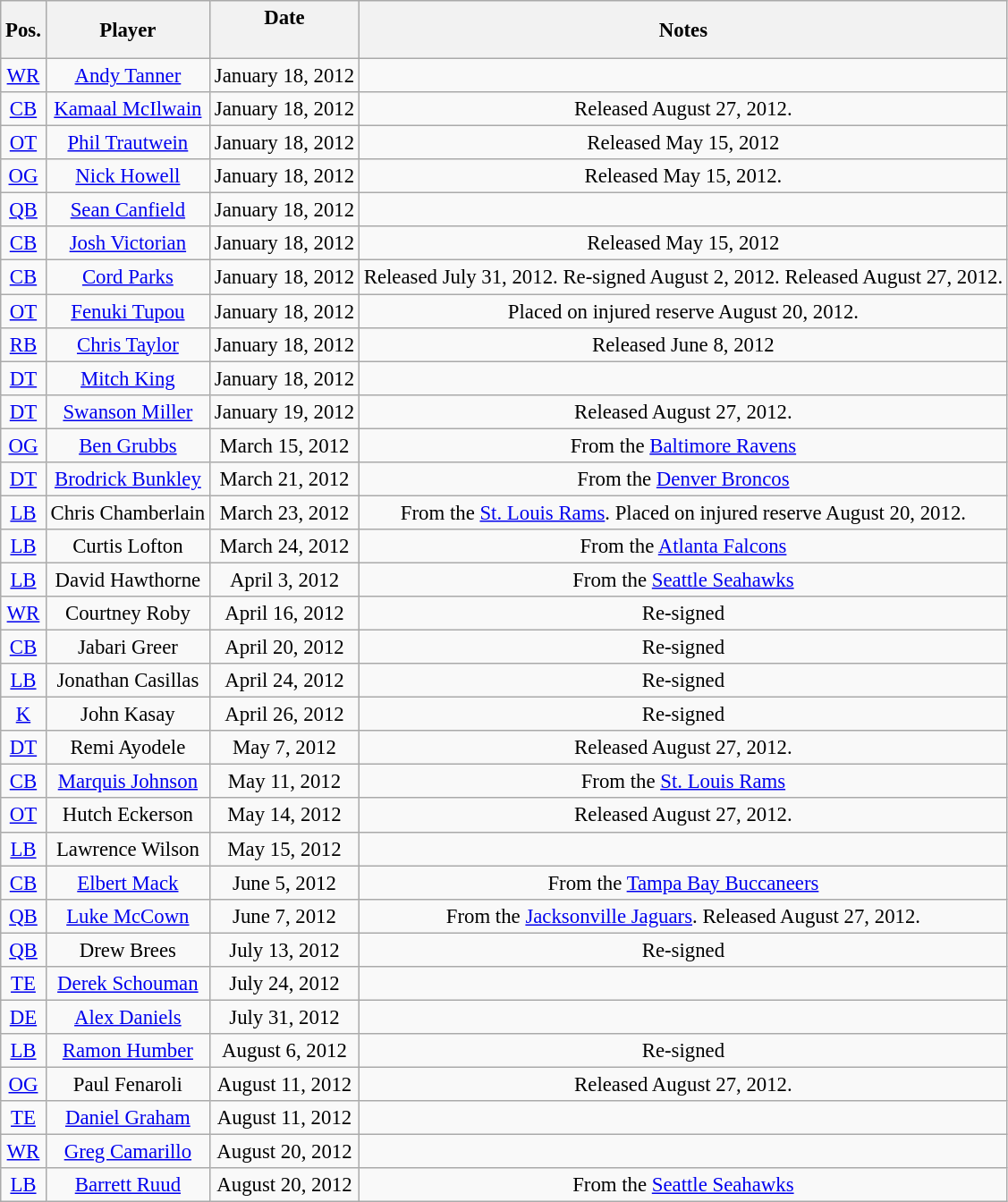<table class="wikitable sortable" style="font-size: 95%; text-align: center;">
<tr>
<th>Pos.</th>
<th>Player</th>
<th>Date<br><br></th>
<th class="unsortable">Notes</th>
</tr>
<tr>
<td><a href='#'>WR</a></td>
<td><a href='#'>Andy Tanner</a></td>
<td>January 18, 2012</td>
<td></td>
</tr>
<tr>
<td><a href='#'>CB</a></td>
<td><a href='#'>Kamaal McIlwain</a></td>
<td>January 18, 2012</td>
<td>Released August 27, 2012.</td>
</tr>
<tr>
<td><a href='#'>OT</a></td>
<td><a href='#'>Phil Trautwein</a></td>
<td>January 18, 2012</td>
<td>Released May 15, 2012</td>
</tr>
<tr>
<td><a href='#'>OG</a></td>
<td><a href='#'>Nick Howell</a></td>
<td>January 18, 2012</td>
<td>Released May 15, 2012.</td>
</tr>
<tr>
<td><a href='#'>QB</a></td>
<td><a href='#'>Sean Canfield</a></td>
<td>January 18, 2012</td>
<td></td>
</tr>
<tr>
<td><a href='#'>CB</a></td>
<td><a href='#'>Josh Victorian</a></td>
<td>January 18, 2012</td>
<td>Released May 15, 2012</td>
</tr>
<tr>
<td><a href='#'>CB</a></td>
<td><a href='#'>Cord Parks</a></td>
<td>January 18, 2012</td>
<td>Released July 31, 2012. Re-signed August 2, 2012. Released August 27, 2012.</td>
</tr>
<tr>
<td><a href='#'>OT</a></td>
<td><a href='#'>Fenuki Tupou</a></td>
<td>January 18, 2012</td>
<td>Placed on injured reserve August 20, 2012.</td>
</tr>
<tr>
<td><a href='#'>RB</a></td>
<td><a href='#'>Chris Taylor</a></td>
<td>January 18, 2012</td>
<td>Released June 8, 2012</td>
</tr>
<tr>
<td><a href='#'>DT</a></td>
<td><a href='#'>Mitch King</a></td>
<td>January 18, 2012</td>
<td></td>
</tr>
<tr>
<td><a href='#'>DT</a></td>
<td><a href='#'>Swanson Miller</a></td>
<td>January 19, 2012</td>
<td>Released August 27, 2012.</td>
</tr>
<tr>
<td><a href='#'>OG</a></td>
<td><a href='#'>Ben Grubbs</a></td>
<td>March 15, 2012</td>
<td>From the <a href='#'>Baltimore Ravens</a></td>
</tr>
<tr>
<td><a href='#'>DT</a></td>
<td><a href='#'>Brodrick Bunkley</a></td>
<td>March 21, 2012</td>
<td>From the <a href='#'>Denver Broncos</a></td>
</tr>
<tr>
<td><a href='#'>LB</a></td>
<td>Chris Chamberlain</td>
<td>March 23, 2012</td>
<td>From the <a href='#'>St. Louis Rams</a>. Placed on injured reserve August 20, 2012.</td>
</tr>
<tr>
<td><a href='#'>LB</a></td>
<td>Curtis Lofton</td>
<td>March 24, 2012</td>
<td>From the <a href='#'>Atlanta Falcons</a></td>
</tr>
<tr>
<td><a href='#'>LB</a></td>
<td>David Hawthorne</td>
<td>April 3, 2012</td>
<td>From the <a href='#'>Seattle Seahawks</a></td>
</tr>
<tr>
<td><a href='#'>WR</a></td>
<td>Courtney Roby</td>
<td>April 16, 2012</td>
<td>Re-signed</td>
</tr>
<tr>
<td><a href='#'>CB</a></td>
<td>Jabari Greer</td>
<td>April 20, 2012</td>
<td>Re-signed</td>
</tr>
<tr>
<td><a href='#'>LB</a></td>
<td>Jonathan Casillas</td>
<td>April 24, 2012</td>
<td>Re-signed</td>
</tr>
<tr>
<td><a href='#'>K</a></td>
<td>John Kasay</td>
<td>April 26, 2012</td>
<td>Re-signed</td>
</tr>
<tr>
<td><a href='#'>DT</a></td>
<td>Remi Ayodele</td>
<td>May 7, 2012</td>
<td>Released August 27, 2012.</td>
</tr>
<tr>
<td><a href='#'>CB</a></td>
<td><a href='#'>Marquis Johnson</a></td>
<td>May 11, 2012</td>
<td>From the <a href='#'>St. Louis Rams</a></td>
</tr>
<tr>
<td><a href='#'>OT</a></td>
<td>Hutch Eckerson</td>
<td>May 14, 2012</td>
<td>Released August 27, 2012.</td>
</tr>
<tr>
<td><a href='#'>LB</a></td>
<td>Lawrence Wilson</td>
<td>May 15, 2012</td>
<td></td>
</tr>
<tr>
<td><a href='#'>CB</a></td>
<td><a href='#'>Elbert Mack</a></td>
<td>June 5, 2012</td>
<td>From the <a href='#'>Tampa Bay Buccaneers</a></td>
</tr>
<tr>
<td><a href='#'>QB</a></td>
<td><a href='#'>Luke McCown</a></td>
<td>June 7, 2012</td>
<td>From the <a href='#'>Jacksonville Jaguars</a>. Released August 27, 2012.</td>
</tr>
<tr>
<td><a href='#'>QB</a></td>
<td>Drew Brees</td>
<td>July 13, 2012</td>
<td>Re-signed</td>
</tr>
<tr>
<td><a href='#'>TE</a></td>
<td><a href='#'>Derek Schouman</a></td>
<td>July 24, 2012</td>
<td></td>
</tr>
<tr>
<td><a href='#'>DE</a></td>
<td><a href='#'>Alex Daniels</a></td>
<td>July 31, 2012</td>
<td></td>
</tr>
<tr>
<td><a href='#'>LB</a></td>
<td><a href='#'>Ramon Humber</a></td>
<td>August 6, 2012</td>
<td>Re-signed</td>
</tr>
<tr>
<td><a href='#'>OG</a></td>
<td>Paul Fenaroli</td>
<td>August 11, 2012</td>
<td>Released August 27, 2012.</td>
</tr>
<tr>
<td><a href='#'>TE</a></td>
<td><a href='#'>Daniel Graham</a></td>
<td>August 11, 2012</td>
<td></td>
</tr>
<tr>
<td><a href='#'>WR</a></td>
<td><a href='#'>Greg Camarillo</a></td>
<td>August 20, 2012</td>
<td></td>
</tr>
<tr>
<td><a href='#'>LB</a></td>
<td><a href='#'>Barrett Ruud</a></td>
<td>August 20, 2012</td>
<td>From the <a href='#'>Seattle Seahawks</a></td>
</tr>
</table>
